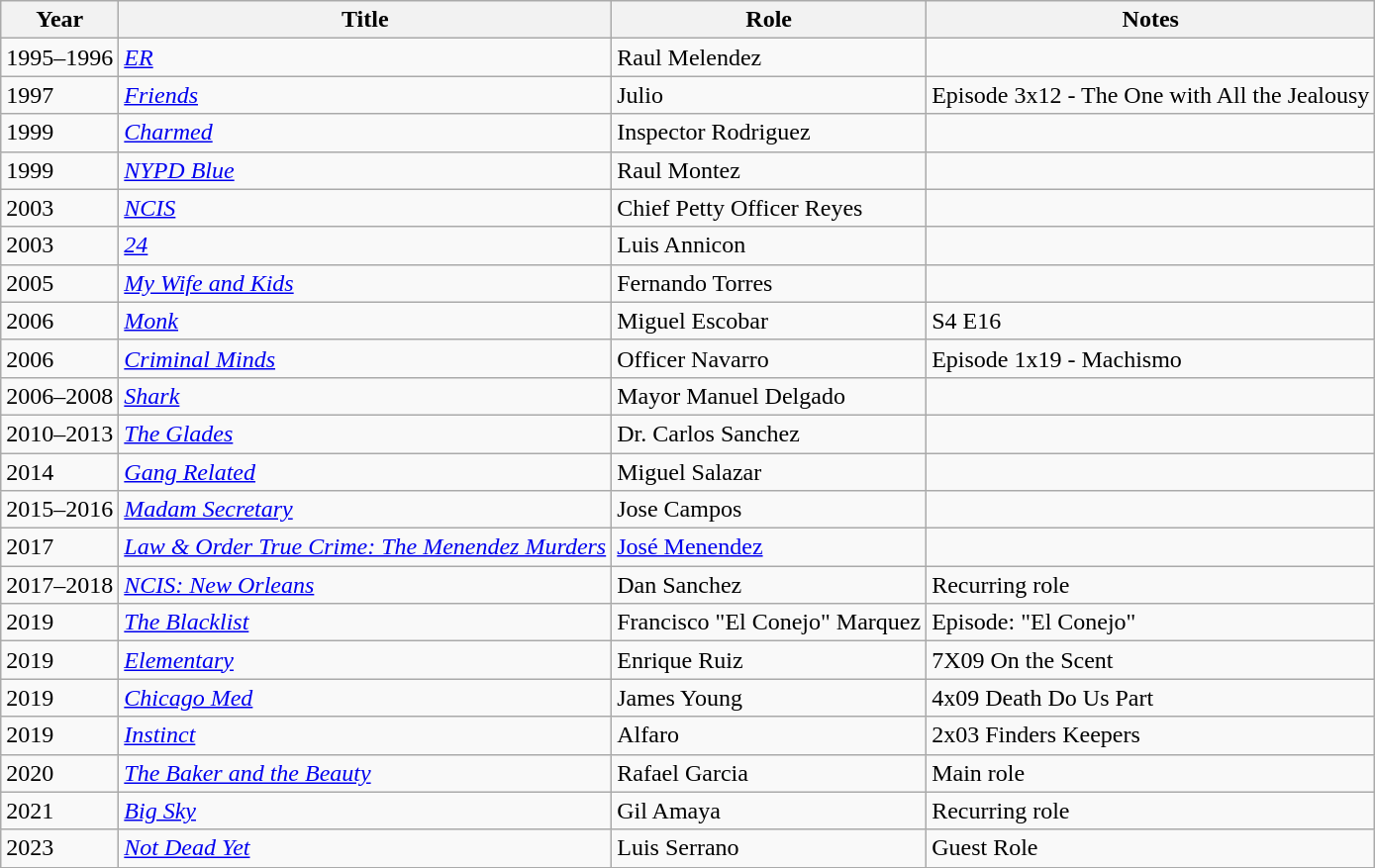<table class="wikitable sortable">
<tr>
<th>Year</th>
<th>Title</th>
<th>Role</th>
<th class="unsortable">Notes</th>
</tr>
<tr>
<td>1995–1996</td>
<td><em><a href='#'>ER</a></em></td>
<td>Raul Melendez</td>
<td></td>
</tr>
<tr>
<td>1997</td>
<td><em><a href='#'>Friends</a></em></td>
<td>Julio</td>
<td>Episode 3x12 - The One with All the Jealousy</td>
</tr>
<tr>
<td>1999</td>
<td><em><a href='#'>Charmed</a></em></td>
<td>Inspector Rodriguez</td>
<td></td>
</tr>
<tr>
<td>1999</td>
<td><em><a href='#'>NYPD Blue</a></em></td>
<td>Raul Montez</td>
<td></td>
</tr>
<tr>
<td>2003</td>
<td><em><a href='#'>NCIS</a></em></td>
<td>Chief Petty Officer Reyes</td>
<td></td>
</tr>
<tr>
<td>2003</td>
<td><em><a href='#'>24</a></em></td>
<td>Luis Annicon</td>
<td></td>
</tr>
<tr>
<td>2005</td>
<td><em><a href='#'>My Wife and Kids</a></em></td>
<td>Fernando Torres</td>
<td></td>
</tr>
<tr>
<td>2006</td>
<td><em><a href='#'>Monk</a></em></td>
<td>Miguel Escobar</td>
<td>S4 E16</td>
</tr>
<tr>
<td>2006</td>
<td><em><a href='#'>Criminal Minds</a></em></td>
<td>Officer Navarro</td>
<td>Episode 1x19 - Machismo</td>
</tr>
<tr>
<td>2006–2008</td>
<td><em><a href='#'>Shark</a></em></td>
<td>Mayor Manuel Delgado</td>
<td></td>
</tr>
<tr>
<td>2010–2013</td>
<td><em><a href='#'>The Glades</a></em></td>
<td>Dr. Carlos Sanchez</td>
<td></td>
</tr>
<tr>
<td>2014</td>
<td><em><a href='#'>Gang Related</a></em></td>
<td>Miguel Salazar</td>
<td></td>
</tr>
<tr>
<td>2015–2016</td>
<td><em><a href='#'>Madam Secretary</a></em></td>
<td>Jose Campos</td>
<td></td>
</tr>
<tr>
<td>2017</td>
<td><em><a href='#'>Law & Order True Crime: The Menendez Murders</a></em></td>
<td><a href='#'>José Menendez</a></td>
<td></td>
</tr>
<tr>
<td>2017–2018</td>
<td><em><a href='#'>NCIS: New Orleans</a></em></td>
<td>Dan Sanchez</td>
<td>Recurring role</td>
</tr>
<tr>
<td>2019</td>
<td><em><a href='#'>The Blacklist</a></em></td>
<td>Francisco "El Conejo" Marquez</td>
<td>Episode: "El Conejo"</td>
</tr>
<tr>
<td>2019</td>
<td><em><a href='#'>Elementary</a></em></td>
<td>Enrique Ruiz</td>
<td>7X09 On the Scent</td>
</tr>
<tr>
<td>2019</td>
<td><em><a href='#'>Chicago Med</a></em></td>
<td>James Young</td>
<td>4x09 Death Do Us Part</td>
</tr>
<tr>
<td>2019</td>
<td><em><a href='#'>Instinct</a></em></td>
<td>Alfaro</td>
<td>2x03 Finders Keepers</td>
</tr>
<tr>
<td>2020</td>
<td><em><a href='#'>The Baker and the Beauty</a></em></td>
<td>Rafael Garcia</td>
<td>Main role</td>
</tr>
<tr>
<td>2021</td>
<td><em><a href='#'>Big Sky</a></em></td>
<td>Gil Amaya</td>
<td>Recurring role</td>
</tr>
<tr>
<td>2023</td>
<td><em><a href='#'>Not Dead Yet</a></em></td>
<td>Luis Serrano</td>
<td>Guest Role</td>
</tr>
</table>
